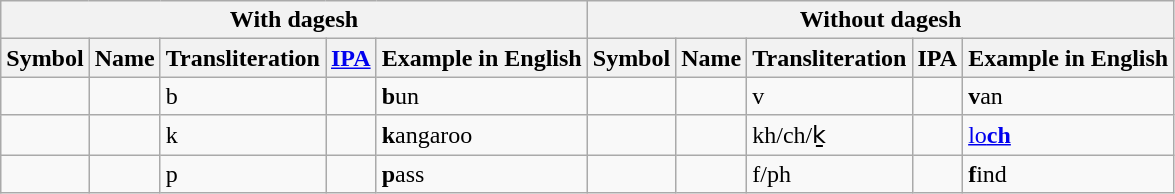<table class="wikitable">
<tr>
<th colspan=5>With dagesh</th>
<th colspan=5>Without dagesh</th>
</tr>
<tr>
<th>Symbol</th>
<th>Name</th>
<th>Transliteration</th>
<th><a href='#'>IPA</a></th>
<th>Example in English</th>
<th>Symbol</th>
<th>Name</th>
<th>Transliteration</th>
<th>IPA</th>
<th>Example in English</th>
</tr>
<tr>
<td align=center></td>
<td></td>
<td>b</td>
<td></td>
<td><strong>b</strong>un</td>
<td align=center></td>
<td></td>
<td>v</td>
<td></td>
<td><strong>v</strong>an</td>
</tr>
<tr>
<td align=center></td>
<td></td>
<td>k</td>
<td></td>
<td><strong>k</strong>angaroo</td>
<td align=center></td>
<td></td>
<td>kh/ch/ḵ</td>
<td></td>
<td><a href='#'>lo<strong>ch</strong></a></td>
</tr>
<tr>
<td align=center></td>
<td></td>
<td>p</td>
<td></td>
<td><strong>p</strong>ass</td>
<td align=center></td>
<td></td>
<td>f/ph</td>
<td></td>
<td><strong>f</strong>ind</td>
</tr>
</table>
